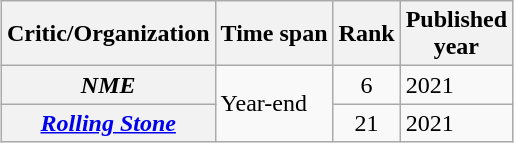<table class="wikitable sortable plainrowheaders" style="margin-left: auto; margin-right: auto; border: none;">
<tr>
<th scope="col">Critic/Organization</th>
<th scope="col">Time span</th>
<th scope="col">Rank</th>
<th scope="col">Published<br>year</th>
</tr>
<tr>
<th scope="row"><em>NME</em></th>
<td rowspan="2">Year-end</td>
<td style="text-align:center;">6</td>
<td>2021</td>
</tr>
<tr>
<th scope="row"><em><a href='#'>Rolling Stone</a></em></th>
<td style="text-align:center;">21</td>
<td>2021</td>
</tr>
<tr>
</tr>
</table>
